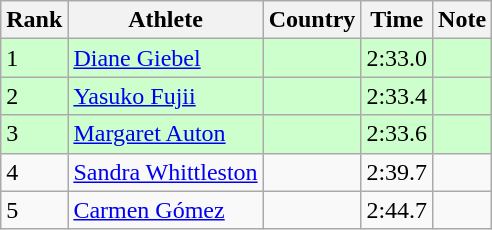<table class="wikitable sortable">
<tr>
<th>Rank</th>
<th>Athlete</th>
<th>Country</th>
<th>Time</th>
<th>Note</th>
</tr>
<tr bgcolor=#CCFFCC>
<td>1</td>
<td><a href='#'>Diane Giebel</a></td>
<td></td>
<td>2:33.0</td>
<td></td>
</tr>
<tr bgcolor=#CCFFCC>
<td>2</td>
<td><a href='#'>Yasuko Fujii</a></td>
<td></td>
<td>2:33.4</td>
<td></td>
</tr>
<tr bgcolor=#CCFFCC>
<td>3</td>
<td><a href='#'>Margaret Auton</a></td>
<td></td>
<td>2:33.6</td>
<td></td>
</tr>
<tr>
<td>4</td>
<td><a href='#'>Sandra Whittleston</a></td>
<td></td>
<td>2:39.7</td>
<td></td>
</tr>
<tr>
<td>5</td>
<td><a href='#'>Carmen Gómez</a></td>
<td></td>
<td>2:44.7</td>
<td></td>
</tr>
</table>
